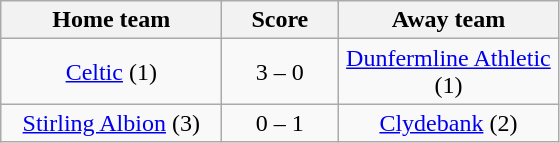<table class="wikitable" style="text-align: center">
<tr>
<th width=140>Home team</th>
<th width=70>Score</th>
<th width=140>Away team</th>
</tr>
<tr>
<td><a href='#'>Celtic</a> (1)</td>
<td>3 – 0</td>
<td><a href='#'>Dunfermline Athletic</a> (1)</td>
</tr>
<tr>
<td><a href='#'>Stirling Albion</a> (3)</td>
<td>0 – 1</td>
<td><a href='#'>Clydebank</a> (2)</td>
</tr>
</table>
